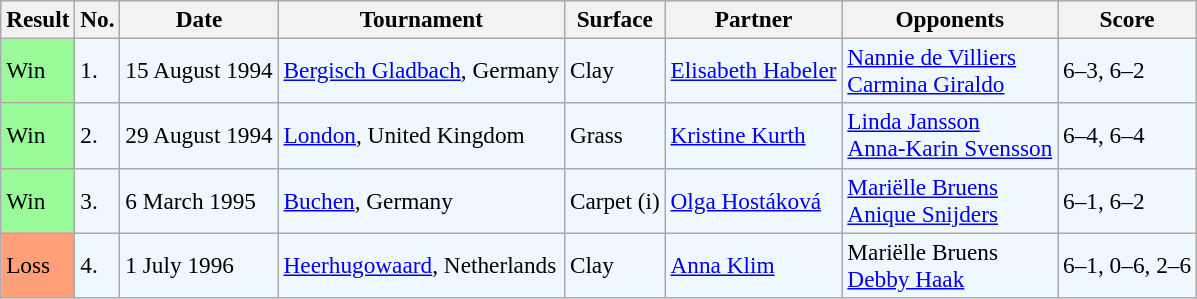<table class="sortable wikitable" style="font-size:97%">
<tr>
<th>Result</th>
<th>No.</th>
<th>Date</th>
<th>Tournament</th>
<th>Surface</th>
<th>Partner</th>
<th>Opponents</th>
<th class="unsortable">Score</th>
</tr>
<tr style="background:#f0f8ff;">
<td style="background:#98fb98;">Win</td>
<td>1.</td>
<td>15 August 1994</td>
<td><a href='#'>Bergisch Gladbach</a>, Germany</td>
<td>Clay</td>
<td> <a href='#'>Elisabeth Habeler</a></td>
<td> <a href='#'>Nannie de Villiers</a> <br>  <a href='#'>Carmina Giraldo</a></td>
<td>6–3, 6–2</td>
</tr>
<tr style="background:#f0f8ff;">
<td style="background:#98fb98;">Win</td>
<td>2.</td>
<td>29 August 1994</td>
<td><a href='#'>London</a>, United Kingdom</td>
<td>Grass</td>
<td> <a href='#'>Kristine Kurth</a></td>
<td> <a href='#'>Linda Jansson</a> <br>  <a href='#'>Anna-Karin Svensson</a></td>
<td>6–4, 6–4</td>
</tr>
<tr style="background:#f0f8ff;">
<td style="background:#98fb98;">Win</td>
<td>3.</td>
<td>6 March 1995</td>
<td><a href='#'>Buchen</a>, Germany</td>
<td>Carpet (i)</td>
<td> <a href='#'>Olga Hostáková</a></td>
<td> <a href='#'>Mariëlle Bruens</a> <br>  <a href='#'>Anique Snijders</a></td>
<td>6–1, 6–2</td>
</tr>
<tr style="background:#f0f8ff;">
<td style="background:#ffa07a;">Loss</td>
<td>4.</td>
<td>1 July 1996</td>
<td><a href='#'>Heerhugowaard</a>, Netherlands</td>
<td>Clay</td>
<td> <a href='#'>Anna Klim</a></td>
<td> Mariëlle Bruens <br>  <a href='#'>Debby Haak</a></td>
<td>6–1, 0–6, 2–6</td>
</tr>
</table>
